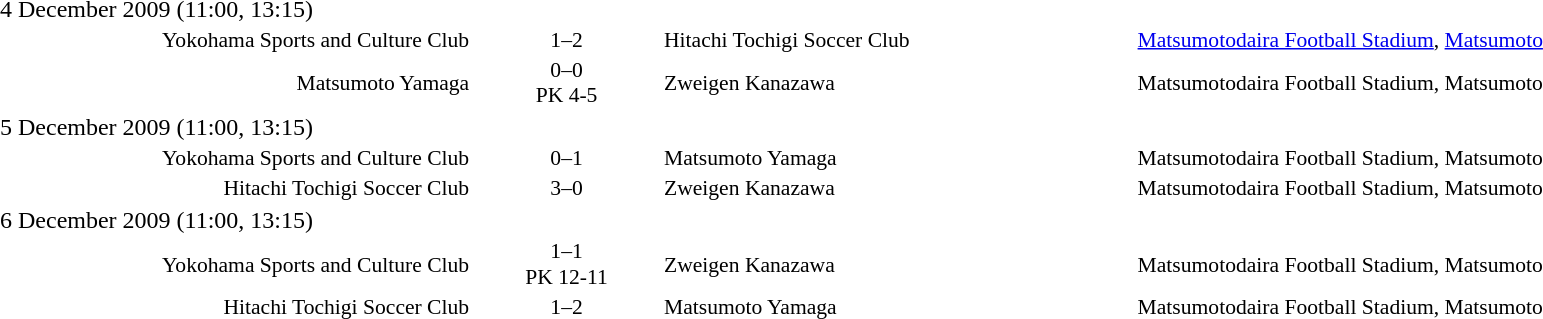<table style="width:100%;" cellspacing="1">
<tr>
<th width=25%></th>
<th width=10%></th>
<th width=25%></th>
</tr>
<tr>
<td>4 December 2009 (11:00, 13:15)</td>
</tr>
<tr style=font-size:90%>
<td align="right">Yokohama Sports and Culture Club</td>
<td align=center>1–2</td>
<td>Hitachi Tochigi Soccer Club</td>
<td><a href='#'>Matsumotodaira Football Stadium</a>, <a href='#'>Matsumoto</a></td>
</tr>
<tr style=font-size:90%>
<td align=right>Matsumoto Yamaga</td>
<td align=center>0–0<br>PK 4-5</td>
<td>Zweigen Kanazawa</td>
<td>Matsumotodaira Football Stadium, Matsumoto</td>
</tr>
<tr>
</tr>
<tr>
<td>5 December 2009 (11:00, 13:15)</td>
</tr>
<tr style=font-size:90%>
<td align="right">Yokohama Sports and Culture Club</td>
<td align=center>0–1</td>
<td>Matsumoto Yamaga</td>
<td>Matsumotodaira Football Stadium, Matsumoto</td>
</tr>
<tr style=font-size:90%>
<td align=right>Hitachi Tochigi Soccer Club</td>
<td align=center>3–0</td>
<td>Zweigen Kanazawa</td>
<td>Matsumotodaira Football Stadium, Matsumoto</td>
</tr>
<tr>
</tr>
<tr>
<td>6 December 2009 (11:00, 13:15)</td>
</tr>
<tr style=font-size:90%>
<td align="right">Yokohama Sports and Culture Club</td>
<td align=center>1–1<br>PK 12-11</td>
<td>Zweigen Kanazawa</td>
<td>Matsumotodaira Football Stadium, Matsumoto</td>
</tr>
<tr style=font-size:90%>
<td align=right>Hitachi Tochigi Soccer Club</td>
<td align=center>1–2</td>
<td>Matsumoto Yamaga</td>
<td>Matsumotodaira Football Stadium, Matsumoto</td>
</tr>
</table>
